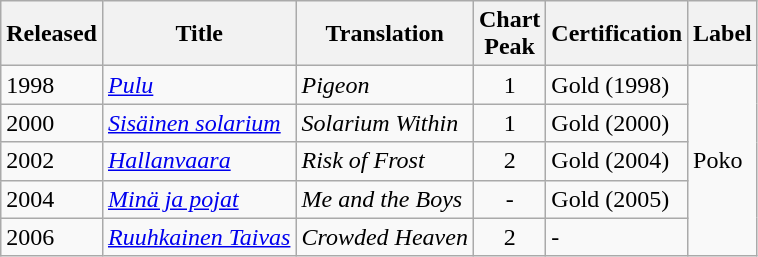<table class="wikitable">
<tr>
<th>Released</th>
<th>Title</th>
<th>Translation</th>
<th>Chart <br>Peak<br></th>
<th>Certification</th>
<th>Label</th>
</tr>
<tr>
<td>1998</td>
<td><em><a href='#'>Pulu</a></em></td>
<td><em>Pigeon</em></td>
<td align="center">1</td>
<td>Gold (1998)</td>
<td rowspan="5">Poko</td>
</tr>
<tr>
<td>2000</td>
<td><em><a href='#'>Sisäinen solarium</a></em></td>
<td><em>Solarium Within</em></td>
<td align="center">1</td>
<td>Gold (2000)</td>
</tr>
<tr>
<td>2002</td>
<td><em><a href='#'>Hallanvaara</a></em></td>
<td><em>Risk of Frost</em></td>
<td align="center">2</td>
<td>Gold (2004)</td>
</tr>
<tr>
<td>2004</td>
<td><em><a href='#'>Minä ja pojat</a></em></td>
<td><em>Me and the Boys</em></td>
<td align="center">-</td>
<td>Gold (2005)</td>
</tr>
<tr>
<td>2006</td>
<td><em><a href='#'>Ruuhkainen Taivas</a></em></td>
<td><em>Crowded Heaven</em></td>
<td align="center">2</td>
<td>-</td>
</tr>
</table>
